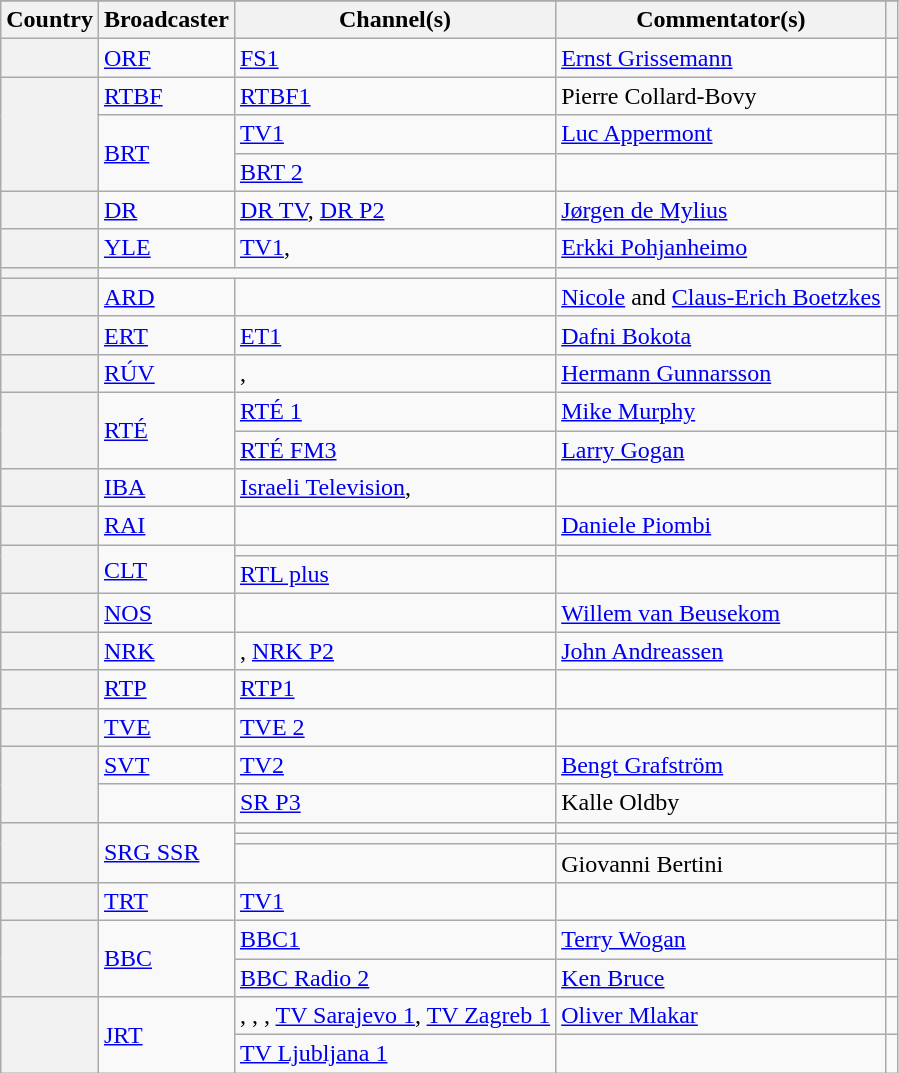<table class="wikitable plainrowheaders">
<tr>
</tr>
<tr>
<th scope="col">Country</th>
<th scope="col">Broadcaster</th>
<th scope="col">Channel(s)</th>
<th scope="col">Commentator(s)</th>
<th scope="col"></th>
</tr>
<tr>
<th scope="row"></th>
<td><a href='#'>ORF</a></td>
<td><a href='#'>FS1</a></td>
<td><a href='#'>Ernst Grissemann</a></td>
<td style="text-align:center"></td>
</tr>
<tr>
<th scope="rowgroup" rowspan="3"></th>
<td><a href='#'>RTBF</a></td>
<td><a href='#'>RTBF1</a></td>
<td>Pierre Collard-Bovy</td>
<td style="text-align:center"></td>
</tr>
<tr>
<td rowspan="2"><a href='#'>BRT</a></td>
<td><a href='#'>TV1</a></td>
<td><a href='#'>Luc Appermont</a></td>
<td style="text-align:center"></td>
</tr>
<tr>
<td><a href='#'>BRT 2</a></td>
<td></td>
<td style="text-align:center"></td>
</tr>
<tr>
<th scope="row"></th>
<td><a href='#'>DR</a></td>
<td><a href='#'>DR TV</a>, <a href='#'>DR P2</a></td>
<td><a href='#'>Jørgen de Mylius</a></td>
<td style="text-align:center"></td>
</tr>
<tr>
<th scope="row"></th>
<td><a href='#'>YLE</a></td>
<td><a href='#'>TV1</a>, </td>
<td><a href='#'>Erkki Pohjanheimo</a></td>
<td style="text-align:center"></td>
</tr>
<tr>
<th scope="row"></th>
<td colspan="2"></td>
<td></td>
<td style="text-align:center"></td>
</tr>
<tr>
<th scope="row"></th>
<td><a href='#'>ARD</a></td>
<td></td>
<td><a href='#'>Nicole</a> and <a href='#'>Claus-Erich Boetzkes</a></td>
<td style="text-align:center"></td>
</tr>
<tr>
<th scope="row"></th>
<td><a href='#'>ERT</a></td>
<td><a href='#'>ET1</a></td>
<td><a href='#'>Dafni Bokota</a></td>
<td style="text-align:center"></td>
</tr>
<tr>
<th scope="row"></th>
<td><a href='#'>RÚV</a></td>
<td>, </td>
<td><a href='#'>Hermann Gunnarsson</a></td>
<td style="text-align:center"></td>
</tr>
<tr>
<th scope="rowgroup" rowspan="2"></th>
<td rowspan="2"><a href='#'>RTÉ</a></td>
<td><a href='#'>RTÉ 1</a></td>
<td><a href='#'>Mike Murphy</a></td>
<td style="text-align:center"></td>
</tr>
<tr>
<td><a href='#'>RTÉ FM3</a></td>
<td><a href='#'>Larry Gogan</a></td>
<td style="text-align:center"></td>
</tr>
<tr>
<th scope="row"></th>
<td><a href='#'>IBA</a></td>
<td><a href='#'>Israeli Television</a>, </td>
<td></td>
<td style="text-align:center"></td>
</tr>
<tr>
<th scope="row"></th>
<td><a href='#'>RAI</a></td>
<td></td>
<td><a href='#'>Daniele Piombi</a></td>
<td style="text-align:center"></td>
</tr>
<tr>
<th scope="rowgroup" rowspan="2"></th>
<td rowspan="2"><a href='#'>CLT</a></td>
<td></td>
<td></td>
<td style="text-align:center"></td>
</tr>
<tr>
<td><a href='#'>RTL plus</a></td>
<td></td>
<td style="text-align:center"></td>
</tr>
<tr>
<th scope="row"></th>
<td><a href='#'>NOS</a></td>
<td></td>
<td><a href='#'>Willem van Beusekom</a></td>
<td style="text-align:center"></td>
</tr>
<tr>
<th scope="row"></th>
<td><a href='#'>NRK</a></td>
<td>, <a href='#'>NRK P2</a></td>
<td><a href='#'>John Andreassen</a></td>
<td style="text-align:center"></td>
</tr>
<tr>
<th scope="row"></th>
<td><a href='#'>RTP</a></td>
<td><a href='#'>RTP1</a></td>
<td></td>
<td style="text-align:center"></td>
</tr>
<tr>
<th scope="row"></th>
<td><a href='#'>TVE</a></td>
<td><a href='#'>TVE 2</a></td>
<td></td>
<td style="text-align:center"></td>
</tr>
<tr>
<th scope="rowgroup" rowspan="2"></th>
<td><a href='#'>SVT</a></td>
<td><a href='#'>TV2</a></td>
<td><a href='#'>Bengt Grafström</a></td>
<td style="text-align:center"></td>
</tr>
<tr>
<td></td>
<td><a href='#'>SR P3</a></td>
<td>Kalle Oldby</td>
<td style="text-align:center"></td>
</tr>
<tr>
<th scope="rowgroup" rowspan="3"></th>
<td rowspan="3"><a href='#'>SRG SSR</a></td>
<td></td>
<td></td>
<td style="text-align:center"></td>
</tr>
<tr>
<td></td>
<td></td>
<td style="text-align:center"></td>
</tr>
<tr>
<td></td>
<td>Giovanni Bertini</td>
<td style="text-align:center"></td>
</tr>
<tr>
<th scope="row"></th>
<td><a href='#'>TRT</a></td>
<td><a href='#'>TV1</a></td>
<td></td>
<td style="text-align:center"></td>
</tr>
<tr>
<th scope="rowgroup" rowspan="2"></th>
<td rowspan="2"><a href='#'>BBC</a></td>
<td><a href='#'>BBC1</a></td>
<td><a href='#'>Terry Wogan</a></td>
<td style="text-align:center"></td>
</tr>
<tr>
<td><a href='#'>BBC Radio 2</a></td>
<td><a href='#'>Ken Bruce</a></td>
<td style="text-align:center"></td>
</tr>
<tr>
<th scope="rowgroup" rowspan="2"></th>
<td rowspan="2"><a href='#'>JRT</a></td>
<td>, , , <a href='#'>TV Sarajevo 1</a>, <a href='#'>TV Zagreb 1</a></td>
<td><a href='#'>Oliver Mlakar</a></td>
<td style="text-align:center"></td>
</tr>
<tr>
<td><a href='#'>TV Ljubljana 1</a></td>
<td></td>
<td style="text-align:center"></td>
</tr>
</table>
